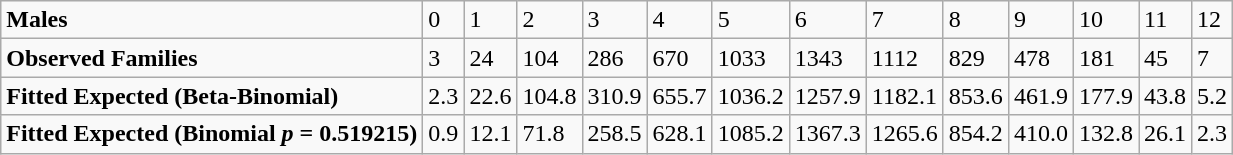<table class="wikitable">
<tr>
<td><strong>Males</strong></td>
<td>0</td>
<td>1</td>
<td>2</td>
<td>3</td>
<td>4</td>
<td>5</td>
<td>6</td>
<td>7</td>
<td>8</td>
<td>9</td>
<td>10</td>
<td>11</td>
<td>12</td>
</tr>
<tr>
<td><strong>Observed Families</strong></td>
<td>3</td>
<td>24</td>
<td>104</td>
<td>286</td>
<td>670</td>
<td>1033</td>
<td>1343</td>
<td>1112</td>
<td>829</td>
<td>478</td>
<td>181</td>
<td>45</td>
<td>7</td>
</tr>
<tr>
<td><strong>Fitted Expected (Beta-Binomial)</strong></td>
<td>2.3</td>
<td>22.6</td>
<td>104.8</td>
<td>310.9</td>
<td>655.7</td>
<td>1036.2</td>
<td>1257.9</td>
<td>1182.1</td>
<td>853.6</td>
<td>461.9</td>
<td>177.9</td>
<td>43.8</td>
<td>5.2</td>
</tr>
<tr>
<td><strong>Fitted Expected (Binomial <em>p</em> = 0.519215)</strong></td>
<td>0.9</td>
<td>12.1</td>
<td>71.8</td>
<td>258.5</td>
<td>628.1</td>
<td>1085.2</td>
<td>1367.3</td>
<td>1265.6</td>
<td>854.2</td>
<td>410.0</td>
<td>132.8</td>
<td>26.1</td>
<td>2.3</td>
</tr>
</table>
